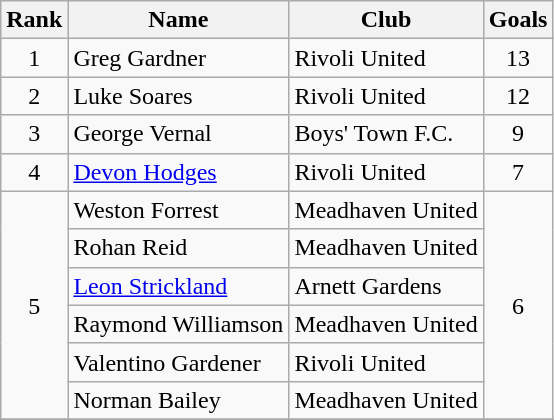<table class="wikitable">
<tr>
<th>Rank</th>
<th>Name</th>
<th>Club</th>
<th>Goals</th>
</tr>
<tr>
<td style="text-align:center">1</td>
<td>Greg Gardner</td>
<td>Rivoli United</td>
<td style="text-align:center">13</td>
</tr>
<tr>
<td style="text-align:center">2</td>
<td>Luke Soares</td>
<td>Rivoli United</td>
<td style="text-align:center">12</td>
</tr>
<tr>
<td style="text-align:center">3</td>
<td>George Vernal</td>
<td>Boys' Town F.C.</td>
<td style="text-align:center">9</td>
</tr>
<tr>
<td style="text-align:center">4</td>
<td><a href='#'>Devon Hodges</a></td>
<td>Rivoli United</td>
<td style="text-align:center">7</td>
</tr>
<tr>
<td style="text-align:center" rowspan=6>5</td>
<td>Weston Forrest</td>
<td>Meadhaven United</td>
<td rowspan=6 style="text-align:center">6</td>
</tr>
<tr>
<td>Rohan Reid</td>
<td>Meadhaven United</td>
</tr>
<tr>
<td><a href='#'>Leon Strickland</a></td>
<td>Arnett Gardens</td>
</tr>
<tr>
<td>Raymond Williamson</td>
<td>Meadhaven United</td>
</tr>
<tr>
<td>Valentino Gardener</td>
<td>Rivoli United</td>
</tr>
<tr>
<td>Norman Bailey</td>
<td>Meadhaven United</td>
</tr>
<tr>
</tr>
</table>
